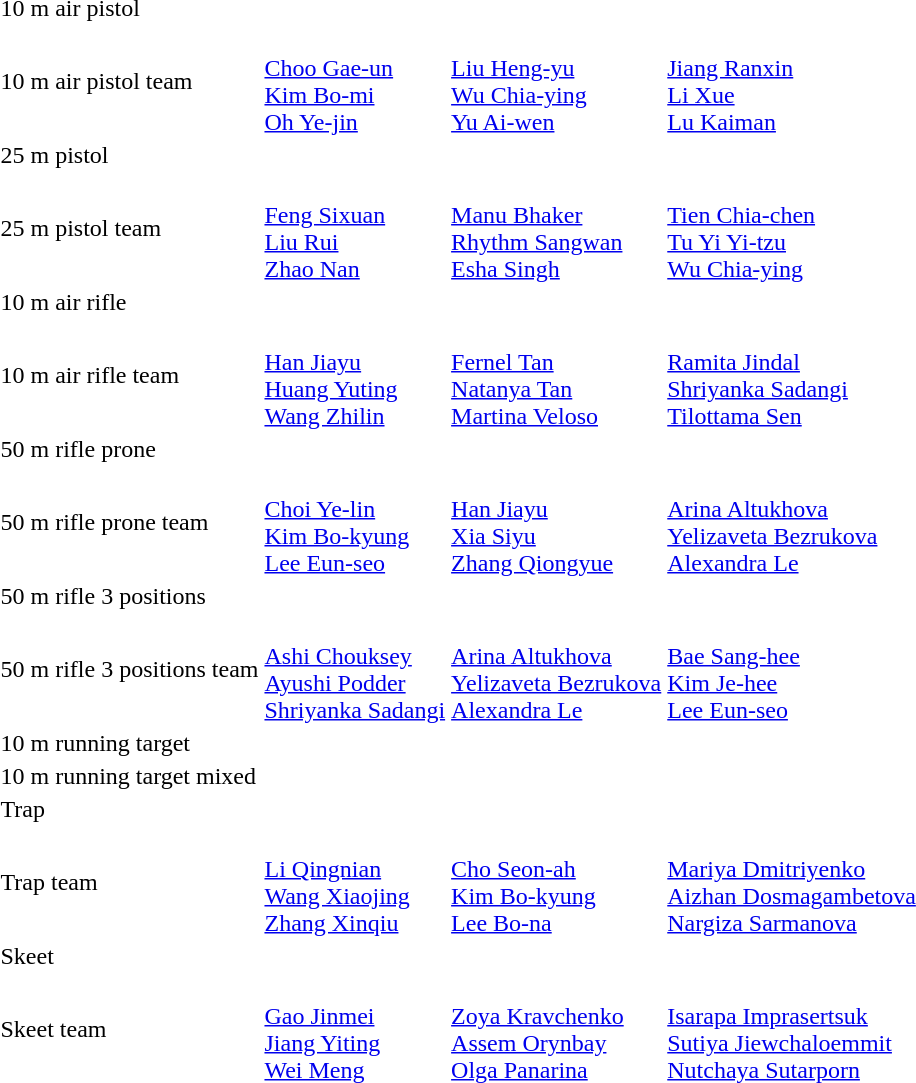<table>
<tr>
<td>10 m air pistol</td>
<td></td>
<td></td>
<td></td>
</tr>
<tr>
<td>10 m air pistol team</td>
<td><br><a href='#'>Choo Gae-un</a><br><a href='#'>Kim Bo-mi</a><br><a href='#'>Oh Ye-jin</a></td>
<td><br><a href='#'>Liu Heng-yu</a><br><a href='#'>Wu Chia-ying</a><br><a href='#'>Yu Ai-wen</a></td>
<td><br><a href='#'>Jiang Ranxin</a><br><a href='#'>Li Xue</a><br><a href='#'>Lu Kaiman</a></td>
</tr>
<tr>
<td>25 m pistol</td>
<td></td>
<td></td>
<td></td>
</tr>
<tr>
<td>25 m pistol team</td>
<td><br><a href='#'>Feng Sixuan</a><br><a href='#'>Liu Rui</a><br><a href='#'>Zhao Nan</a></td>
<td><br><a href='#'>Manu Bhaker</a><br><a href='#'>Rhythm Sangwan</a><br><a href='#'>Esha Singh</a></td>
<td><br><a href='#'>Tien Chia-chen</a><br><a href='#'>Tu Yi Yi-tzu</a><br><a href='#'>Wu Chia-ying</a></td>
</tr>
<tr>
<td>10 m air rifle</td>
<td></td>
<td></td>
<td></td>
</tr>
<tr>
<td>10 m air rifle team</td>
<td><br><a href='#'>Han Jiayu</a><br><a href='#'>Huang Yuting</a><br><a href='#'>Wang Zhilin</a></td>
<td><br><a href='#'>Fernel Tan</a><br><a href='#'>Natanya Tan</a><br><a href='#'>Martina Veloso</a></td>
<td><br><a href='#'>Ramita Jindal</a><br><a href='#'>Shriyanka Sadangi</a><br><a href='#'>Tilottama Sen</a></td>
</tr>
<tr>
<td>50 m rifle prone</td>
<td></td>
<td></td>
<td></td>
</tr>
<tr>
<td>50 m rifle prone team</td>
<td><br><a href='#'>Choi Ye-lin</a><br><a href='#'>Kim Bo-kyung</a><br><a href='#'>Lee Eun-seo</a></td>
<td><br><a href='#'>Han Jiayu</a><br><a href='#'>Xia Siyu</a><br><a href='#'>Zhang Qiongyue</a></td>
<td><br><a href='#'>Arina Altukhova</a><br><a href='#'>Yelizaveta Bezrukova</a><br><a href='#'>Alexandra Le</a></td>
</tr>
<tr>
<td>50 m rifle 3 positions</td>
<td></td>
<td></td>
<td></td>
</tr>
<tr>
<td>50 m rifle 3 positions team</td>
<td><br><a href='#'>Ashi Chouksey</a><br><a href='#'>Ayushi Podder</a><br><a href='#'>Shriyanka Sadangi</a></td>
<td><br><a href='#'>Arina Altukhova</a><br><a href='#'>Yelizaveta Bezrukova</a><br><a href='#'>Alexandra Le</a></td>
<td><br><a href='#'>Bae Sang-hee</a><br><a href='#'>Kim Je-hee</a><br><a href='#'>Lee Eun-seo</a></td>
</tr>
<tr>
<td>10 m running target</td>
<td></td>
<td></td>
<td></td>
</tr>
<tr>
<td>10 m running target mixed</td>
<td></td>
<td></td>
<td></td>
</tr>
<tr>
<td>Trap</td>
<td></td>
<td></td>
<td></td>
</tr>
<tr>
<td>Trap team</td>
<td><br><a href='#'>Li Qingnian</a><br><a href='#'>Wang Xiaojing</a><br><a href='#'>Zhang Xinqiu</a></td>
<td><br><a href='#'>Cho Seon-ah</a><br><a href='#'>Kim Bo-kyung</a><br><a href='#'>Lee Bo-na</a></td>
<td><br><a href='#'>Mariya Dmitriyenko</a><br><a href='#'>Aizhan Dosmagambetova</a><br><a href='#'>Nargiza Sarmanova</a></td>
</tr>
<tr>
<td>Skeet</td>
<td></td>
<td></td>
<td></td>
</tr>
<tr>
<td>Skeet team</td>
<td><br><a href='#'>Gao Jinmei</a><br><a href='#'>Jiang Yiting</a><br><a href='#'>Wei Meng</a></td>
<td><br><a href='#'>Zoya Kravchenko</a><br><a href='#'>Assem Orynbay</a><br><a href='#'>Olga Panarina</a></td>
<td><br><a href='#'>Isarapa Imprasertsuk</a><br><a href='#'>Sutiya Jiewchaloemmit</a><br><a href='#'>Nutchaya Sutarporn</a></td>
</tr>
</table>
